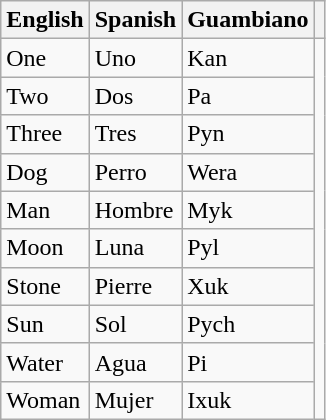<table class="wikitable">
<tr>
<th>English</th>
<th>Spanish</th>
<th>Guambiano</th>
<th></th>
</tr>
<tr>
<td>One</td>
<td>Uno</td>
<td>Kan</td>
<td rowspan="10"></td>
</tr>
<tr>
<td>Two</td>
<td>Dos</td>
<td>Pa</td>
</tr>
<tr>
<td>Three</td>
<td>Tres</td>
<td>Pyn</td>
</tr>
<tr>
<td>Dog</td>
<td>Perro</td>
<td>Wera</td>
</tr>
<tr>
<td>Man</td>
<td>Hombre</td>
<td>Myk</td>
</tr>
<tr>
<td>Moon</td>
<td>Luna</td>
<td>Pyl</td>
</tr>
<tr>
<td>Stone</td>
<td>Pierre</td>
<td>Xuk</td>
</tr>
<tr>
<td>Sun</td>
<td>Sol</td>
<td>Pych</td>
</tr>
<tr>
<td>Water</td>
<td>Agua</td>
<td>Pi</td>
</tr>
<tr>
<td>Woman</td>
<td>Mujer</td>
<td>Ixuk</td>
</tr>
</table>
